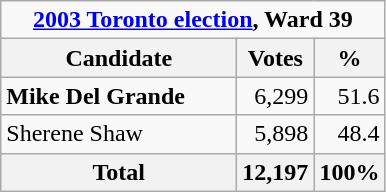<table class="wikitable" style="margin-bottom:0;">
<tr>
<td colspan="3" align="center"><strong><a href='#'>2003 Toronto election</a>, Ward 39</strong></td>
</tr>
<tr>
<th bgcolor="#DDDDFF" width="150px">Candidate</th>
<th bgcolor="#DDDDFF">Votes</th>
<th bgcolor="#DDDDFF">%</th>
</tr>
<tr>
<td><strong>Mike Del Grande</strong></td>
<td align=right>6,299</td>
<td align=right>51.6</td>
</tr>
<tr>
<td>Sherene Shaw </td>
<td align=right>5,898</td>
<td align=right>48.4</td>
</tr>
<tr>
<th>Total</th>
<th align=right>12,197</th>
<th align=right>100%</th>
</tr>
</table>
